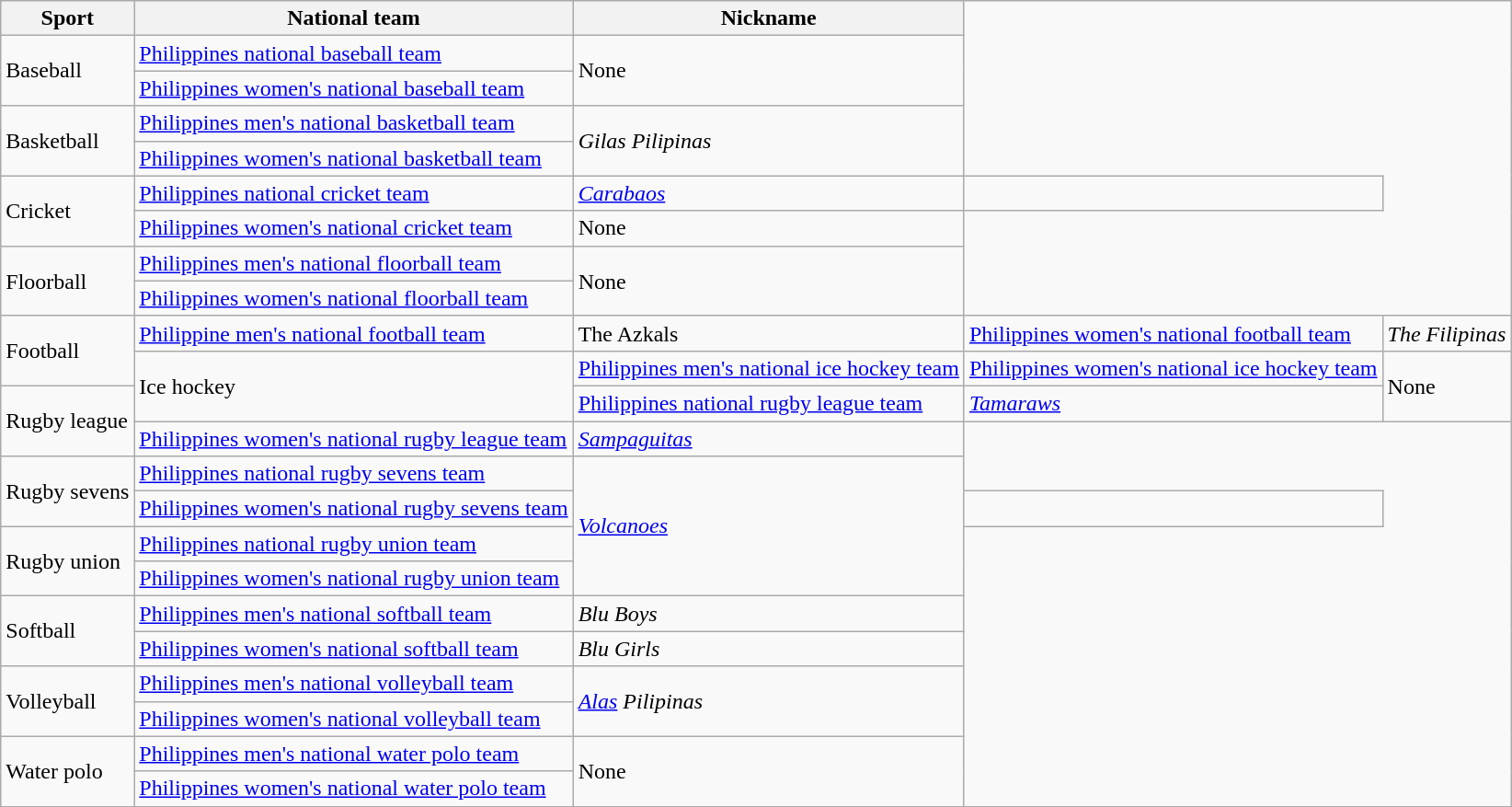<table class="wikitable">
<tr>
<th>Sport</th>
<th>National team</th>
<th>Nickname</th>
</tr>
<tr>
<td rowspan="2">Baseball</td>
<td><a href='#'>Philippines national baseball team</a></td>
<td rowspan="2">None</td>
</tr>
<tr>
<td><a href='#'>Philippines women's national baseball team</a></td>
</tr>
<tr>
<td rowspan="2">Basketball</td>
<td><a href='#'>Philippines men's national basketball team</a></td>
<td rowspan="2"><em>Gilas Pilipinas</em></td>
</tr>
<tr>
<td><a href='#'>Philippines women's national basketball team</a></td>
</tr>
<tr>
<td rowspan="2">Cricket</td>
<td><a href='#'>Philippines national cricket team</a></td>
<td><em><a href='#'>Carabaos</a></em></td>
<td></td>
</tr>
<tr>
<td><a href='#'>Philippines women's national cricket team</a></td>
<td>None</td>
</tr>
<tr>
<td rowspan="2">Floorball</td>
<td><a href='#'>Philippines men's national floorball team</a></td>
<td rowspan="2">None</td>
</tr>
<tr>
<td><a href='#'>Philippines women's national floorball team</a></td>
</tr>
<tr>
<td rowspan="2">Football</td>
<td><a href='#'>Philippine men's national football team</a></td>
<td The Azkals>The Azkals</td>
<td><a href='#'>Philippines women's national football team</a></td>
<td><em>The Filipinas</em></td>
</tr>
<tr>
<td rowspan="2">Ice hockey</td>
<td><a href='#'>Philippines men's national ice hockey team</a></td>
<td><a href='#'>Philippines women's national ice hockey team</a></td>
<td rowspan="2">None</td>
</tr>
<tr>
<td rowspan="2">Rugby league</td>
<td><a href='#'>Philippines national rugby league team</a></td>
<td><em><a href='#'>Tamaraws</a></em></td>
</tr>
<tr>
<td><a href='#'>Philippines women's national rugby league team</a></td>
<td><em><a href='#'>Sampaguitas</a></em></td>
</tr>
<tr>
<td rowspan="2">Rugby sevens</td>
<td><a href='#'>Philippines national rugby sevens team</a></td>
<td rowspan="4"><em><a href='#'>Volcanoes</a></em></td>
</tr>
<tr>
<td><a href='#'>Philippines women's national rugby sevens team</a></td>
<td></td>
</tr>
<tr>
<td rowspan="2">Rugby union</td>
<td><a href='#'>Philippines national rugby union team</a></td>
</tr>
<tr>
<td><a href='#'>Philippines women's national rugby union team</a></td>
</tr>
<tr>
<td rowspan="2">Softball</td>
<td><a href='#'>Philippines men's national softball team</a></td>
<td><em>Blu Boys</em></td>
</tr>
<tr>
<td><a href='#'>Philippines women's national softball team</a></td>
<td><em>Blu Girls</em></td>
</tr>
<tr>
<td rowspan="2">Volleyball</td>
<td><a href='#'>Philippines men's national volleyball team</a></td>
<td rowspan="2"><em><a href='#'>Alas</a> Pilipinas</em></td>
</tr>
<tr>
<td><a href='#'>Philippines women's national volleyball team</a></td>
</tr>
<tr>
<td rowspan="2">Water polo</td>
<td><a href='#'>Philippines men's national water polo team</a></td>
<td rowspan="2">None</td>
</tr>
<tr>
<td><a href='#'>Philippines women's national water polo team</a></td>
</tr>
</table>
